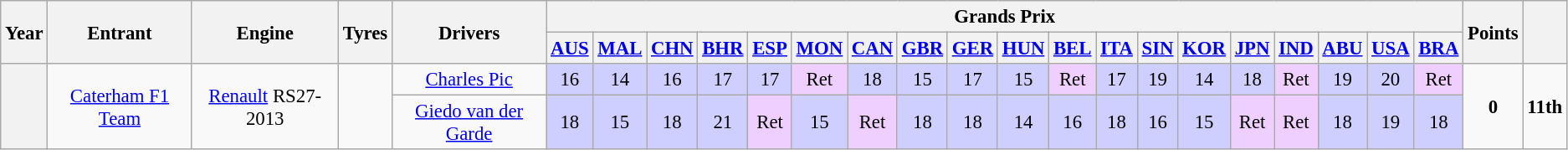<table class="wikitable" style="text-align:center; font-size:95%">
<tr>
<th rowspan=2>Year</th>
<th rowspan=2>Entrant</th>
<th rowspan=2>Engine</th>
<th rowspan=2>Tyres</th>
<th rowspan=2>Drivers</th>
<th colspan="19">Grands Prix</th>
<th rowspan=2>Points</th>
<th rowspan=2></th>
</tr>
<tr>
<th><a href='#'>AUS</a></th>
<th><a href='#'>MAL</a></th>
<th><a href='#'>CHN</a></th>
<th><a href='#'>BHR</a></th>
<th><a href='#'>ESP</a></th>
<th><a href='#'>MON</a></th>
<th><a href='#'>CAN</a></th>
<th><a href='#'>GBR</a></th>
<th><a href='#'>GER</a></th>
<th><a href='#'>HUN</a></th>
<th><a href='#'>BEL</a></th>
<th><a href='#'>ITA</a></th>
<th><a href='#'>SIN</a></th>
<th><a href='#'>KOR</a></th>
<th><a href='#'>JPN</a></th>
<th><a href='#'>IND</a></th>
<th><a href='#'>ABU</a></th>
<th><a href='#'>USA</a></th>
<th><a href='#'>BRA</a></th>
</tr>
<tr>
<th rowspan=2></th>
<td rowspan=2><a href='#'>Caterham F1 Team</a></td>
<td rowspan=2><a href='#'>Renault</a> RS27-2013</td>
<td rowspan=2></td>
<td style="text-align:center;"><a href='#'>Charles Pic</a></td>
<td style="background:#cfcfff;">16</td>
<td style="background:#cfcfff;">14</td>
<td style="background:#cfcfff;">16</td>
<td style="background:#cfcfff;">17</td>
<td style="background:#cfcfff;">17</td>
<td style="background:#efcfff;">Ret</td>
<td style="background:#cfcfff;">18</td>
<td style="background:#cfcfff;">15</td>
<td style="background:#cfcfff;">17</td>
<td style="background:#cfcfff;">15</td>
<td style="background:#efcfff;">Ret</td>
<td style="background:#cfcfff;">17</td>
<td style="background:#cfcfff;">19</td>
<td style="background:#cfcfff;">14</td>
<td style="background:#cfcfff;">18</td>
<td style="background:#efcfff;">Ret</td>
<td style="background:#cfcfff;">19</td>
<td style="background:#cfcfff;">20</td>
<td style="background:#efcfff">Ret</td>
<td rowspan="2" style="background:"><strong>0</strong></td>
<td rowspan="2" style="background:"><strong>11th</strong></td>
</tr>
<tr>
<td style="text-align:center;"><a href='#'>Giedo van der Garde</a></td>
<td style="background:#cfcfff;">18</td>
<td style="background:#cfcfff;">15</td>
<td style="background:#cfcfff;">18</td>
<td style="background:#cfcfff;">21</td>
<td style="background:#efcfff;">Ret</td>
<td style="background:#cfcfff;">15</td>
<td style="background:#efcfff;">Ret</td>
<td style="background:#cfcfff;">18</td>
<td style="background:#cfcfff;">18</td>
<td style="background:#cfcfff;">14</td>
<td style="background:#cfcfff;">16</td>
<td style="background:#cfcfff;">18</td>
<td style="background:#cfcfff;">16</td>
<td style="background:#cfcfff;">15</td>
<td style="background:#efcfff;">Ret</td>
<td style="background:#efcfff;">Ret</td>
<td style="background:#cfcfff;">18</td>
<td style="background:#cfcfff;">19</td>
<td style="background:#cfcfff">18</td>
</tr>
</table>
